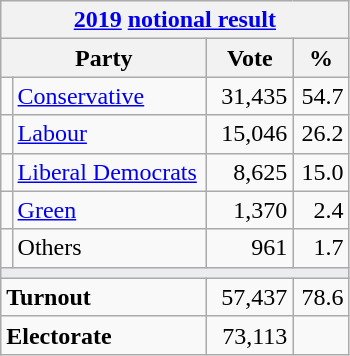<table class="wikitable">
<tr>
<th colspan="4"><a href='#'>2019</a> <a href='#'>notional result</a></th>
</tr>
<tr>
<th bgcolor="#DDDDFF" width="130px" colspan="2">Party</th>
<th bgcolor="#DDDDFF" width="50px">Vote</th>
<th bgcolor="#DDDDFF" width="30px">%</th>
</tr>
<tr>
<td></td>
<td><a href='#'>Conservative</a></td>
<td align=right>31,435</td>
<td align=right>54.7</td>
</tr>
<tr>
<td></td>
<td><a href='#'>Labour</a></td>
<td align=right>15,046</td>
<td align=right>26.2</td>
</tr>
<tr>
<td></td>
<td><a href='#'>Liberal Democrats</a></td>
<td align=right>8,625</td>
<td align=right>15.0</td>
</tr>
<tr>
<td></td>
<td><a href='#'>Green</a></td>
<td align=right>1,370</td>
<td align=right>2.4</td>
</tr>
<tr>
<td></td>
<td>Others</td>
<td align=right>961</td>
<td align=right>1.7</td>
</tr>
<tr>
<td colspan="4" bgcolor="#EAECF0"></td>
</tr>
<tr>
<td colspan="2"><strong>Turnout</strong></td>
<td align=right>57,437</td>
<td align=right>78.6</td>
</tr>
<tr>
<td colspan="2"><strong>Electorate</strong></td>
<td align=right>73,113</td>
</tr>
</table>
